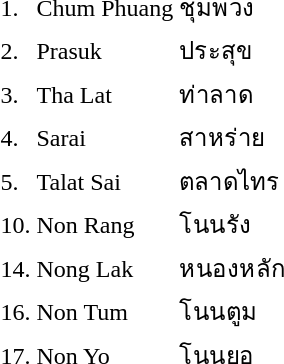<table>
<tr>
<td>1.</td>
<td>Chum Phuang</td>
<td>ชุมพวง</td>
<td></td>
</tr>
<tr>
<td>2.</td>
<td>Prasuk</td>
<td>ประสุข</td>
<td></td>
</tr>
<tr>
<td>3.</td>
<td>Tha Lat</td>
<td>ท่าลาด</td>
<td></td>
</tr>
<tr>
<td>4.</td>
<td>Sarai</td>
<td>สาหร่าย</td>
<td></td>
</tr>
<tr>
<td>5.</td>
<td>Talat Sai</td>
<td>ตลาดไทร</td>
<td></td>
</tr>
<tr>
<td>10.</td>
<td>Non Rang</td>
<td>โนนรัง</td>
<td></td>
</tr>
<tr>
<td>14.</td>
<td>Nong Lak</td>
<td>หนองหลัก</td>
<td></td>
</tr>
<tr>
<td>16.</td>
<td>Non Tum</td>
<td>โนนตูม</td>
<td></td>
</tr>
<tr>
<td>17.</td>
<td>Non Yo</td>
<td>โนนยอ</td>
<td></td>
</tr>
</table>
